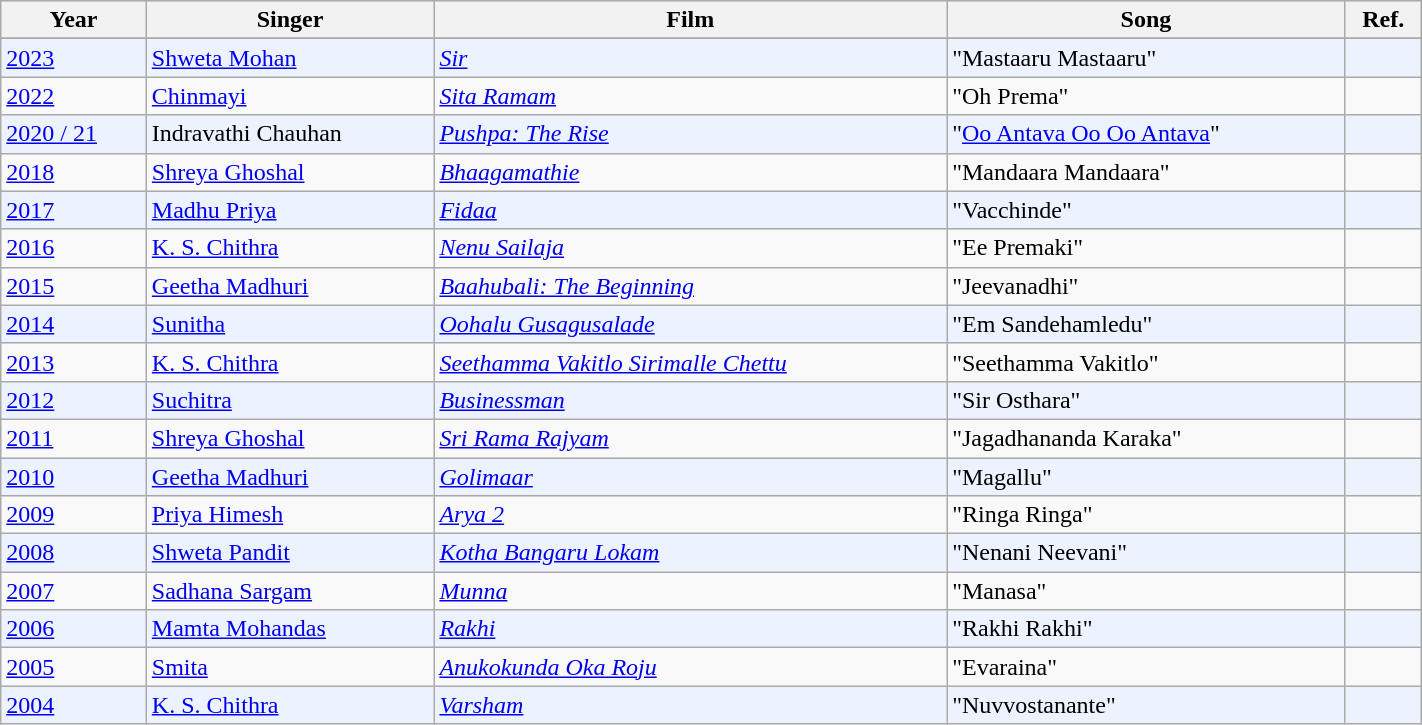<table class="wikitable sortable" border="0" width="75%">
<tr bgcolor="#d1e4fd">
<th>Year</th>
<th>Singer</th>
<th>Film</th>
<th>Song</th>
<th>Ref.</th>
</tr>
<tr>
</tr>
<tr bgcolor="#edf3fe">
<td><a href='#'>2023</a></td>
<td><a href='#'>Shweta Mohan</a></td>
<td><a href='#'><em>Sir</em></a></td>
<td>"Mastaaru Mastaaru"</td>
<td></td>
</tr>
<tr>
<td><a href='#'>2022</a></td>
<td><a href='#'>Chinmayi</a></td>
<td><em><a href='#'>Sita Ramam</a></em></td>
<td>"Oh Prema"</td>
<td></td>
</tr>
<tr bgcolor="#edf3fe">
<td><a href='#'>2020 / 21</a></td>
<td>Indravathi Chauhan</td>
<td><em><a href='#'>Pushpa: The Rise</a></em></td>
<td>"<a href='#'>Oo Antava Oo Oo Antava</a>"</td>
<td></td>
</tr>
<tr>
<td><a href='#'>2018</a></td>
<td><a href='#'>Shreya Ghoshal</a></td>
<td><em><a href='#'>Bhaagamathie</a></em></td>
<td>"Mandaara Mandaara"</td>
<td></td>
</tr>
<tr bgcolor="#edf3fe">
<td><a href='#'>2017</a></td>
<td><a href='#'>Madhu Priya</a></td>
<td><em><a href='#'>Fidaa</a></em></td>
<td>"Vacchinde"</td>
<td></td>
</tr>
<tr>
<td><a href='#'>2016</a></td>
<td><a href='#'>K. S. Chithra</a></td>
<td><em><a href='#'>Nenu Sailaja</a></em></td>
<td>"Ee Premaki"</td>
<td></td>
</tr>
<tr>
<td><a href='#'>2015</a></td>
<td><a href='#'>Geetha Madhuri</a></td>
<td><em><a href='#'>Baahubali: The Beginning</a></em></td>
<td>"Jeevanadhi"</td>
<td></td>
</tr>
<tr bgcolor="#edf3fe">
<td><a href='#'>2014</a></td>
<td><a href='#'>Sunitha</a></td>
<td><em><a href='#'>Oohalu Gusagusalade</a></em></td>
<td>"Em Sandehamledu"</td>
<td></td>
</tr>
<tr>
<td><a href='#'>2013</a></td>
<td><a href='#'>K. S. Chithra</a></td>
<td><em><a href='#'>Seethamma Vakitlo Sirimalle Chettu</a></em></td>
<td>"Seethamma Vakitlo"</td>
<td></td>
</tr>
<tr bgcolor="#edf3fe">
<td><a href='#'>2012</a></td>
<td><a href='#'>Suchitra</a></td>
<td><em><a href='#'>Businessman</a></em></td>
<td>"Sir Osthara"</td>
<td></td>
</tr>
<tr>
<td><a href='#'>2011</a></td>
<td><a href='#'>Shreya Ghoshal</a></td>
<td><em><a href='#'>Sri Rama Rajyam</a></em></td>
<td>"Jagadhananda Karaka"</td>
<td></td>
</tr>
<tr bgcolor="#edf3fe">
<td><a href='#'>2010</a></td>
<td><a href='#'>Geetha Madhuri</a></td>
<td><em><a href='#'>Golimaar</a></em></td>
<td>"Magallu"</td>
<td></td>
</tr>
<tr>
<td><a href='#'>2009</a></td>
<td><a href='#'>Priya Himesh</a></td>
<td><em><a href='#'>Arya 2</a></em></td>
<td>"Ringa Ringa"</td>
<td></td>
</tr>
<tr bgcolor="#edf3fe">
<td><a href='#'>2008</a></td>
<td><a href='#'>Shweta Pandit</a></td>
<td><em><a href='#'>Kotha Bangaru Lokam</a></em></td>
<td>"Nenani Neevani"</td>
<td></td>
</tr>
<tr>
<td><a href='#'>2007</a></td>
<td><a href='#'>Sadhana Sargam</a></td>
<td><em><a href='#'>Munna</a></em></td>
<td>"Manasa"</td>
<td></td>
</tr>
<tr bgcolor="#edf3fe">
<td><a href='#'>2006</a></td>
<td><a href='#'>Mamta Mohandas</a></td>
<td><em><a href='#'>Rakhi</a></em></td>
<td>"Rakhi Rakhi"</td>
<td></td>
</tr>
<tr>
<td><a href='#'>2005</a></td>
<td><a href='#'>Smita</a></td>
<td><em><a href='#'>Anukokunda Oka Roju</a></em></td>
<td>"Evaraina"</td>
<td></td>
</tr>
<tr bgcolor="#edf3fe">
<td><a href='#'>2004</a></td>
<td><a href='#'>K. S. Chithra</a></td>
<td><em><a href='#'>Varsham</a></em></td>
<td>"Nuvvostanante"</td>
<td></td>
</tr>
</table>
